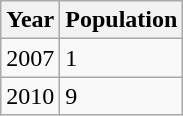<table class="wikitable">
<tr>
<th>Year</th>
<th>Population</th>
</tr>
<tr>
<td>2007</td>
<td>1</td>
</tr>
<tr>
<td>2010</td>
<td>9</td>
</tr>
</table>
